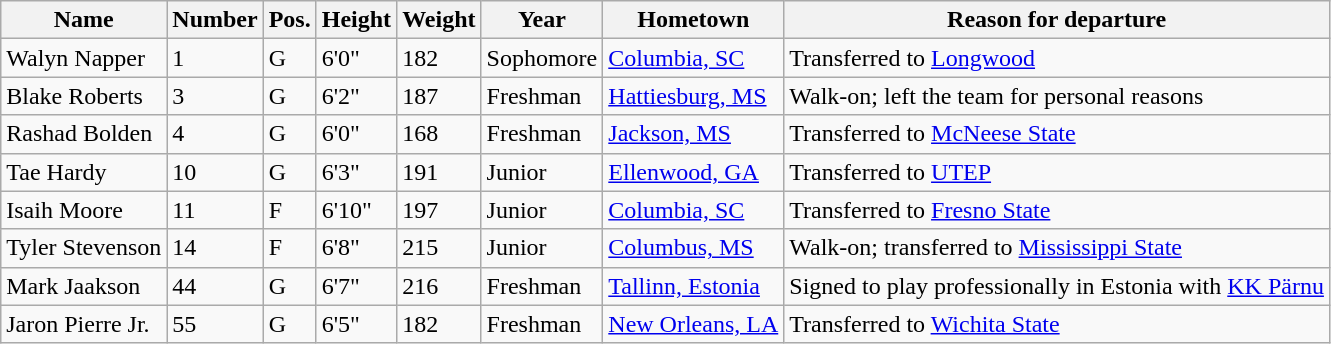<table class="wikitable sortable" border="1">
<tr>
<th>Name</th>
<th>Number</th>
<th>Pos.</th>
<th>Height</th>
<th>Weight</th>
<th>Year</th>
<th>Hometown</th>
<th class="unsortable">Reason for departure</th>
</tr>
<tr>
<td>Walyn Napper</td>
<td>1</td>
<td>G</td>
<td>6'0"</td>
<td>182</td>
<td>Sophomore</td>
<td><a href='#'>Columbia, SC</a></td>
<td>Transferred to <a href='#'>Longwood</a></td>
</tr>
<tr>
<td>Blake Roberts</td>
<td>3</td>
<td>G</td>
<td>6'2"</td>
<td>187</td>
<td>Freshman</td>
<td><a href='#'>Hattiesburg, MS</a></td>
<td>Walk-on; left the team for personal reasons</td>
</tr>
<tr>
<td>Rashad Bolden</td>
<td>4</td>
<td>G</td>
<td>6'0"</td>
<td>168</td>
<td>Freshman</td>
<td><a href='#'>Jackson, MS</a></td>
<td>Transferred to <a href='#'>McNeese State</a></td>
</tr>
<tr>
<td>Tae Hardy</td>
<td>10</td>
<td>G</td>
<td>6'3"</td>
<td>191</td>
<td>Junior</td>
<td><a href='#'>Ellenwood, GA</a></td>
<td>Transferred to <a href='#'>UTEP</a></td>
</tr>
<tr>
<td>Isaih Moore</td>
<td>11</td>
<td>F</td>
<td>6'10"</td>
<td>197</td>
<td>Junior</td>
<td><a href='#'>Columbia, SC</a></td>
<td>Transferred to <a href='#'>Fresno State</a></td>
</tr>
<tr>
<td>Tyler Stevenson</td>
<td>14</td>
<td>F</td>
<td>6'8"</td>
<td>215</td>
<td>Junior</td>
<td><a href='#'>Columbus, MS</a></td>
<td>Walk-on; transferred to <a href='#'>Mississippi State</a></td>
</tr>
<tr>
<td>Mark Jaakson</td>
<td>44</td>
<td>G</td>
<td>6'7"</td>
<td>216</td>
<td>Freshman</td>
<td><a href='#'>Tallinn, Estonia</a></td>
<td>Signed to play professionally in Estonia with <a href='#'>KK Pärnu</a></td>
</tr>
<tr>
<td>Jaron Pierre Jr.</td>
<td>55</td>
<td>G</td>
<td>6'5"</td>
<td>182</td>
<td>Freshman</td>
<td><a href='#'>New Orleans, LA</a></td>
<td>Transferred to <a href='#'>Wichita State</a></td>
</tr>
</table>
